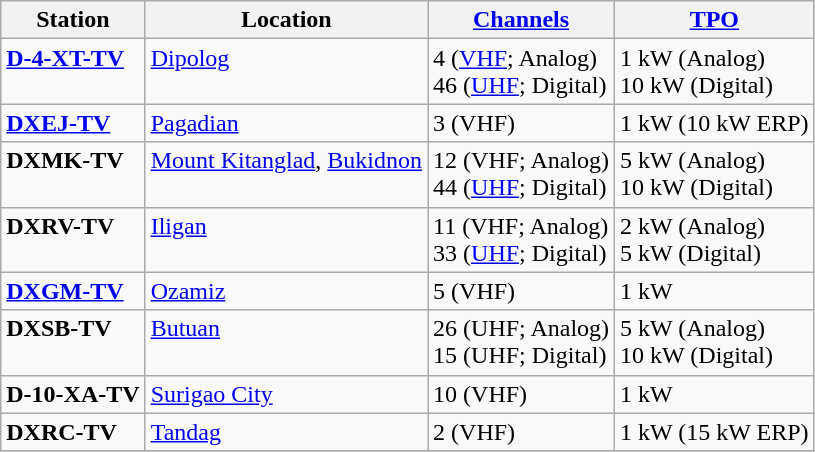<table class="wikitable">
<tr>
<th>Station</th>
<th>Location</th>
<th><a href='#'>Channels</a></th>
<th><a href='#'>TPO</a></th>
</tr>
<tr style="vertical-align: top; text-align: left;">
<td><strong><a href='#'>D-4-XT-TV</a></strong></td>
<td><a href='#'>Dipolog</a></td>
<td>4 (<a href='#'>VHF</a>; Analog)<br> 46 (<a href='#'>UHF</a>; Digital)</td>
<td>1 kW (Analog) <br> 10 kW (Digital)</td>
</tr>
<tr style="vertical-align: top; text-align: left;">
<td><strong><a href='#'>DXEJ-TV</a></strong></td>
<td><a href='#'>Pagadian</a></td>
<td>3 (VHF)</td>
<td>1 kW (10 kW ERP)</td>
</tr>
<tr style="vertical-align: top; text-align: left;">
<td><strong>DXMK-TV</strong></td>
<td><a href='#'>Mount Kitanglad</a>, <a href='#'>Bukidnon</a></td>
<td>12 (VHF; Analog)<br> 44 (<a href='#'>UHF</a>; Digital)</td>
<td>5 kW (Analog) <br> 10 kW (Digital)</td>
</tr>
<tr style="vertical-align: top; text-align: left;">
<td><strong>DXRV-TV</strong></td>
<td><a href='#'>Iligan</a></td>
<td>11 (VHF; Analog)<br> 33 (<a href='#'>UHF</a>; Digital)</td>
<td>2 kW (Analog) <br> 5 kW (Digital)</td>
</tr>
<tr style="vertical-align: top; text-align: left;">
<td><strong><a href='#'>DXGM-TV</a></strong></td>
<td><a href='#'>Ozamiz</a></td>
<td>5 (VHF)</td>
<td>1 kW</td>
</tr>
<tr style="vertical-align: top; text-align: left;">
<td><strong>DXSB-TV</strong></td>
<td><a href='#'>Butuan</a></td>
<td>26 (UHF; Analog) <br> 15 (UHF; Digital)</td>
<td>5 kW (Analog) <br> 10 kW (Digital)</td>
</tr>
<tr style="vertical-align: top; text-align: left;">
<td><strong>D-10-XA-TV</strong></td>
<td><a href='#'>Surigao City</a></td>
<td>10 (VHF)</td>
<td>1 kW</td>
</tr>
<tr style="vertical-align: top; text-align: left;">
<td><strong>DXRC-TV</strong></td>
<td><a href='#'>Tandag</a></td>
<td>2 (VHF)</td>
<td>1 kW (15 kW ERP)</td>
</tr>
<tr>
</tr>
</table>
